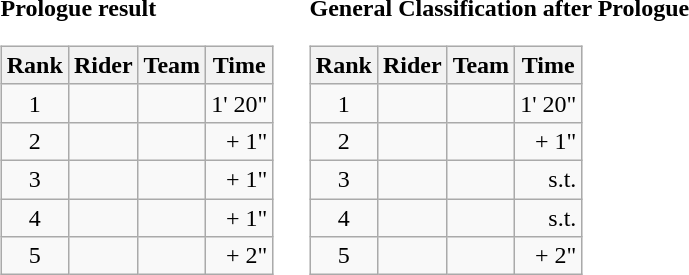<table>
<tr>
<td><strong>Prologue result</strong><br><table class="wikitable">
<tr>
<th scope="col">Rank</th>
<th scope="col">Rider</th>
<th scope="col">Team</th>
<th scope="col">Time</th>
</tr>
<tr>
<td style="text-align:center;">1</td>
<td></td>
<td></td>
<td style="text-align:right;">1' 20"</td>
</tr>
<tr>
<td style="text-align:center;">2</td>
<td></td>
<td></td>
<td style="text-align:right;">+ 1"</td>
</tr>
<tr>
<td style="text-align:center;">3</td>
<td></td>
<td></td>
<td style="text-align:right;">+ 1"</td>
</tr>
<tr>
<td style="text-align:center;">4</td>
<td></td>
<td></td>
<td style="text-align:right;">+ 1"</td>
</tr>
<tr>
<td style="text-align:center;">5</td>
<td></td>
<td></td>
<td style="text-align:right;">+ 2"</td>
</tr>
</table>
</td>
<td></td>
<td><strong>General Classification after Prologue</strong><br><table class="wikitable">
<tr>
<th scope="col">Rank</th>
<th scope="col">Rider</th>
<th scope="col">Team</th>
<th scope="col">Time</th>
</tr>
<tr>
<td style="text-align:center;">1</td>
<td> </td>
<td></td>
<td style="text-align:right;">1' 20"</td>
</tr>
<tr>
<td style="text-align:center;">2</td>
<td></td>
<td></td>
<td style="text-align:right;">+ 1"</td>
</tr>
<tr>
<td style="text-align:center;">3</td>
<td></td>
<td></td>
<td style="text-align:right;">s.t.</td>
</tr>
<tr>
<td style="text-align:center;">4</td>
<td></td>
<td></td>
<td style="text-align:right;">s.t.</td>
</tr>
<tr>
<td style="text-align:center;">5</td>
<td></td>
<td></td>
<td style="text-align:right;">+ 2"</td>
</tr>
</table>
</td>
</tr>
</table>
